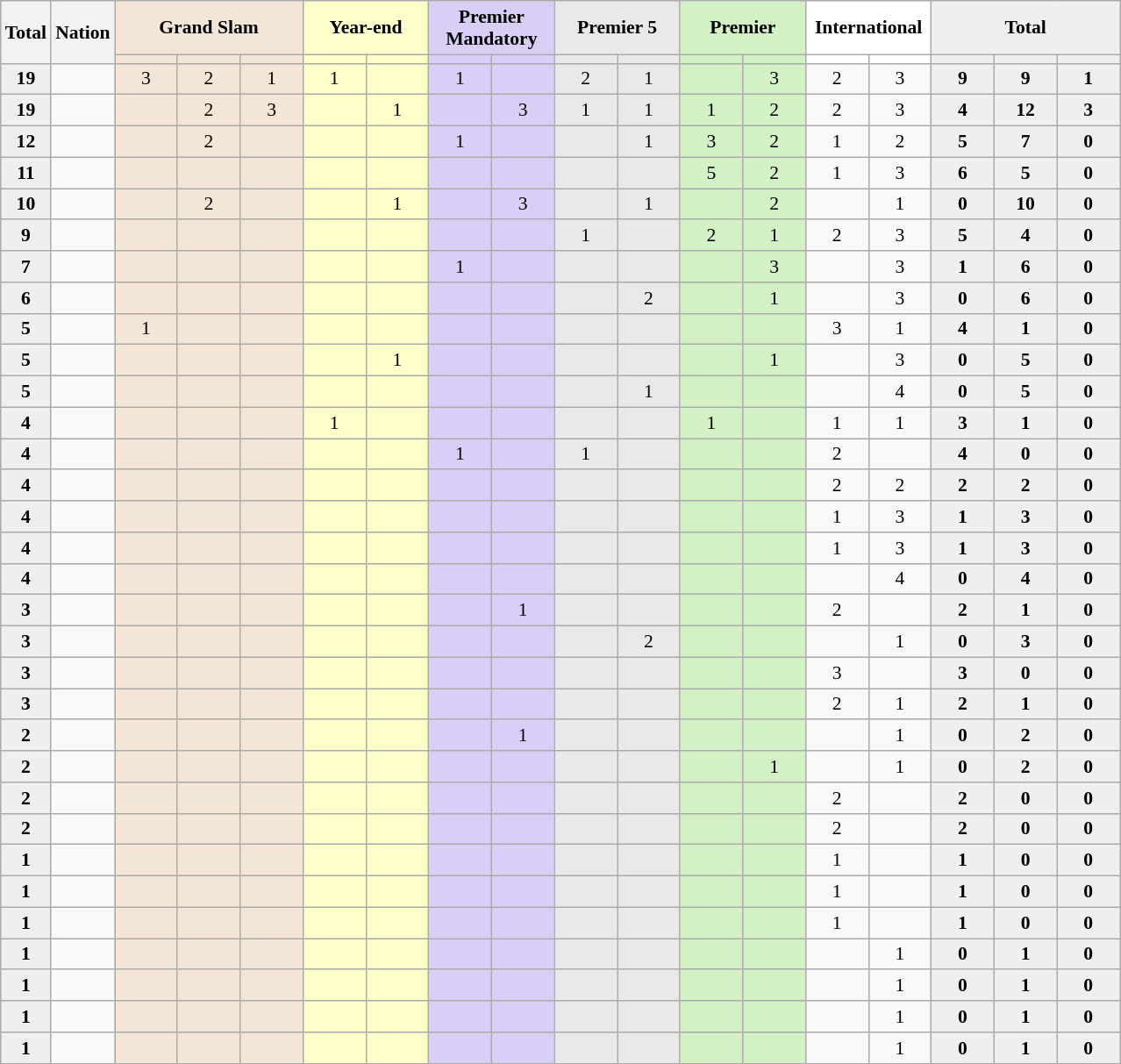<table class="sortable wikitable" style="font-size:90%">
<tr>
<th rowspan="2">Total</th>
<th rowspan="2">Nation</th>
<th style="background-color:#f3e6d7;" colspan="3">Grand Slam</th>
<th style="background-color:#ffc;" colspan="2">Year-end</th>
<th style="background-color:#d8cef6;" colspan="2">Premier Mandatory</th>
<th style="background-color:#e9e9e9;" colspan="2">Premier 5</th>
<th style="background-color:#d4f1c5;" colspan="2">Premier</th>
<th style="background-color:#fff;" colspan="2">International</th>
<th style="background-color:#efefef;" colspan="3">Total</th>
</tr>
<tr>
<th style="width:41px; background-color:#f3e6d7;"></th>
<th style="width:41px; background-color:#f3e6d7;"></th>
<th style="width:41px; background-color:#f3e6d7;"></th>
<th style="width:41px; background-color:#ffc;"></th>
<th style="width:41px; background-color:#ffc;"></th>
<th style="width:41px; background-color:#d8cef6;"></th>
<th style="width:41px; background-color:#d8cef6;"></th>
<th style="width:41px; background-color:#e9e9e9;"></th>
<th style="width:41px; background-color:#e9e9e9;"></th>
<th style="width:41px; background-color:#d4f1c5;"></th>
<th style="width:41px; background-color:#d4f1c5;"></th>
<th style="width:41px; background-color:#fff;"></th>
<th style="width:41px; background-color:#fff;"></th>
<th style="width:41px; background-color:#efefef;"></th>
<th style="width:41px; background-color:#efefef;"></th>
<th style="width:41px; background-color:#efefef;"></th>
</tr>
<tr align=center>
<td style="background:#efefef;"><strong>19</strong></td>
<td align=left></td>
<td style="background:#F3E6D7;">3</td>
<td style="background:#F3E6D7;">2</td>
<td style="background:#F3E6D7;">1</td>
<td style="background:#ffc;">1</td>
<td style="background:#ffc;"></td>
<td style="background:#D8CEF6;">1</td>
<td style="background:#D8CEF6;"></td>
<td style="background:#E9E9E9;">2</td>
<td style="background:#E9E9E9;">1</td>
<td style="background:#D4F1C5;"></td>
<td style="background:#D4F1C5;">3</td>
<td>2</td>
<td>3</td>
<td style="background:#efefef;"><strong>9</strong></td>
<td style="background:#efefef;"><strong>9</strong></td>
<td style="background:#efefef;"><strong>1</strong></td>
</tr>
<tr align=center>
<td style="background:#efefef;"><strong>19</strong></td>
<td align=left></td>
<td style="background:#F3E6D7;"></td>
<td style="background:#F3E6D7;">2</td>
<td style="background:#F3E6D7;">3</td>
<td style="background:#ffc;"></td>
<td style="background:#ffc;">1</td>
<td style="background:#D8CEF6;"></td>
<td style="background:#D8CEF6;">3</td>
<td style="background:#E9E9E9;">1</td>
<td style="background:#E9E9E9;">1</td>
<td style="background:#D4F1C5;">1</td>
<td style="background:#D4F1C5;">2</td>
<td>2</td>
<td>3</td>
<td style="background:#efefef;"><strong>4</strong></td>
<td style="background:#efefef;"><strong>12</strong></td>
<td style="background:#efefef;"><strong>3</strong></td>
</tr>
<tr align=center>
<td style="background:#efefef;"><strong>12</strong></td>
<td align=left></td>
<td style="background:#F3E6D7;"></td>
<td style="background:#F3E6D7;">2</td>
<td style="background:#F3E6D7;"></td>
<td style="background:#ffc;"></td>
<td style="background:#ffc;"></td>
<td style="background:#D8CEF6;">1</td>
<td style="background:#D8CEF6;"></td>
<td style="background:#E9E9E9;"></td>
<td style="background:#E9E9E9;">1</td>
<td style="background:#D4F1C5;">3</td>
<td style="background:#D4F1C5;">2</td>
<td>1</td>
<td>2</td>
<td style="background:#efefef;"><strong>5</strong></td>
<td style="background:#efefef;"><strong>7</strong></td>
<td style="background:#efefef;"><strong>0</strong></td>
</tr>
<tr align=center>
<td style="background:#efefef;"><strong>11</strong></td>
<td align=left></td>
<td style="background:#F3E6D7;"></td>
<td style="background:#F3E6D7;"></td>
<td style="background:#F3E6D7;"></td>
<td style="background:#ffc;"></td>
<td style="background:#ffc;"></td>
<td style="background:#D8CEF6;"></td>
<td style="background:#D8CEF6;"></td>
<td style="background:#E9E9E9;"></td>
<td style="background:#E9E9E9;"></td>
<td style="background:#D4F1C5;">5</td>
<td style="background:#D4F1C5;">2</td>
<td>1</td>
<td>3</td>
<td style="background:#efefef;"><strong>6</strong></td>
<td style="background:#efefef;"><strong>5</strong></td>
<td style="background:#efefef;"><strong>0</strong></td>
</tr>
<tr align=center>
<td style="background:#efefef;"><strong>10</strong></td>
<td align=left></td>
<td style="background:#F3E6D7;"></td>
<td style="background:#F3E6D7;">2</td>
<td style="background:#F3E6D7;"></td>
<td style="background:#ffc;"></td>
<td style="background:#ffc;">1</td>
<td style="background:#D8CEF6;"></td>
<td style="background:#D8CEF6;">3</td>
<td style="background:#E9E9E9;"></td>
<td style="background:#E9E9E9;">1</td>
<td style="background:#D4F1C5;"></td>
<td style="background:#D4F1C5;">2</td>
<td></td>
<td>1</td>
<td style="background:#efefef;"><strong>0</strong></td>
<td style="background:#efefef;"><strong>10</strong></td>
<td style="background:#efefef;"><strong>0</strong></td>
</tr>
<tr align=center>
<td style="background:#efefef;"><strong>9</strong></td>
<td align=left></td>
<td style="background:#F3E6D7;"></td>
<td style="background:#F3E6D7;"></td>
<td style="background:#F3E6D7;"></td>
<td style="background:#ffc;"></td>
<td style="background:#ffc;"></td>
<td style="background:#D8CEF6;"></td>
<td style="background:#D8CEF6;"></td>
<td style="background:#E9E9E9;">1</td>
<td style="background:#E9E9E9;"></td>
<td style="background:#D4F1C5;">2</td>
<td style="background:#D4F1C5;">1</td>
<td>2</td>
<td>3</td>
<td style="background:#efefef;"><strong>5</strong></td>
<td style="background:#efefef;"><strong>4</strong></td>
<td style="background:#efefef;"><strong>0</strong></td>
</tr>
<tr align=center>
<td style="background:#efefef;"><strong>7</strong></td>
<td align=left></td>
<td style="background:#F3E6D7;"></td>
<td style="background:#F3E6D7;"></td>
<td style="background:#F3E6D7;"></td>
<td style="background:#ffc;"></td>
<td style="background:#ffc;"></td>
<td style="background:#D8CEF6;">1</td>
<td style="background:#D8CEF6;"></td>
<td style="background:#E9E9E9;"></td>
<td style="background:#E9E9E9;"></td>
<td style="background:#D4F1C5;"></td>
<td style="background:#D4F1C5;">3</td>
<td></td>
<td>3</td>
<td style="background:#efefef;"><strong>1</strong></td>
<td style="background:#efefef;"><strong>6</strong></td>
<td style="background:#efefef;"><strong>0</strong></td>
</tr>
<tr align=center>
<td style="background:#efefef;"><strong>6</strong></td>
<td align=left></td>
<td style="background:#F3E6D7;"></td>
<td style="background:#F3E6D7;"></td>
<td style="background:#F3E6D7;"></td>
<td style="background:#ffc;"></td>
<td style="background:#ffc;"></td>
<td style="background:#D8CEF6;"></td>
<td style="background:#D8CEF6;"></td>
<td style="background:#E9E9E9;"></td>
<td style="background:#E9E9E9;">2</td>
<td style="background:#D4F1C5;"></td>
<td style="background:#D4F1C5;">1</td>
<td></td>
<td>3</td>
<td style="background:#efefef;"><strong>0</strong></td>
<td style="background:#efefef;"><strong>6</strong></td>
<td style="background:#efefef;"><strong>0</strong></td>
</tr>
<tr align=center>
<td style="background:#efefef;"><strong>5</strong></td>
<td align=left></td>
<td style="background:#F3E6D7;">1</td>
<td style="background:#F3E6D7;"></td>
<td style="background:#F3E6D7;"></td>
<td style="background:#ffc;"></td>
<td style="background:#ffc;"></td>
<td style="background:#D8CEF6;"></td>
<td style="background:#D8CEF6;"></td>
<td style="background:#E9E9E9;"></td>
<td style="background:#E9E9E9;"></td>
<td style="background:#D4F1C5;"></td>
<td style="background:#D4F1C5;"></td>
<td> 3</td>
<td> 1</td>
<td style="background:#efefef;"><strong>4</strong></td>
<td style="background:#efefef;"><strong>1</strong></td>
<td style="background:#efefef;"><strong>0</strong></td>
</tr>
<tr align=center>
<td style="background:#efefef;"><strong>5</strong></td>
<td align=left></td>
<td style="background:#F3E6D7;"></td>
<td style="background:#F3E6D7;"></td>
<td style="background:#F3E6D7;"></td>
<td style="background:#ffc;"></td>
<td style="background:#ffc;">1</td>
<td style="background:#D8CEF6;"></td>
<td style="background:#D8CEF6;"></td>
<td style="background:#E9E9E9;"></td>
<td style="background:#E9E9E9;"></td>
<td style="background:#D4F1C5;"></td>
<td style="background:#D4F1C5;">1</td>
<td></td>
<td> 3</td>
<td style="background:#efefef;"><strong>0</strong></td>
<td style="background:#efefef;"><strong>5</strong></td>
<td style="background:#efefef;"><strong>0</strong></td>
</tr>
<tr align=center>
<td style="background:#efefef;"><strong>5</strong></td>
<td align=left></td>
<td style="background:#F3E6D7;"></td>
<td style="background:#F3E6D7;"></td>
<td style="background:#F3E6D7;"></td>
<td style="background:#ffc;"></td>
<td style="background:#ffc;"></td>
<td style="background:#D8CEF6;"></td>
<td style="background:#D8CEF6;"></td>
<td style="background:#E9E9E9;"></td>
<td style="background:#E9E9E9;">1</td>
<td style="background:#D4F1C5;"></td>
<td style="background:#D4F1C5;"></td>
<td></td>
<td> 4</td>
<td style="background:#efefef;"><strong>0</strong></td>
<td style="background:#efefef;"><strong>5</strong></td>
<td style="background:#efefef;"><strong>0</strong></td>
</tr>
<tr align=center>
<td style="background:#efefef;"><strong>4</strong></td>
<td align=left></td>
<td style="background:#F3E6D7;"></td>
<td style="background:#F3E6D7;"></td>
<td style="background:#F3E6D7;"></td>
<td style="background:#ffc;">1</td>
<td style="background:#ffc;"></td>
<td style="background:#D8CEF6;"></td>
<td style="background:#D8CEF6;"></td>
<td style="background:#E9E9E9;"></td>
<td style="background:#E9E9E9;"></td>
<td style="background:#D4F1C5;"> 1</td>
<td style="background:#D4F1C5;"></td>
<td>1</td>
<td> 1</td>
<td style="background:#efefef;"><strong>3</strong></td>
<td style="background:#efefef;"><strong>1</strong></td>
<td style="background:#efefef;"><strong>0</strong></td>
</tr>
<tr align=center>
<td style="background:#efefef;"><strong>4</strong></td>
<td align=left></td>
<td style="background:#F3E6D7;"></td>
<td style="background:#F3E6D7;"></td>
<td style="background:#F3E6D7;"></td>
<td style="background:#ffc;"></td>
<td style="background:#ffc;"></td>
<td style="background:#D8CEF6;">1</td>
<td style="background:#D8CEF6;"></td>
<td style="background:#E9E9E9;"> 1</td>
<td style="background:#E9E9E9;"></td>
<td style="background:#D4F1C5;"></td>
<td style="background:#D4F1C5;"></td>
<td> 2</td>
<td></td>
<td style="background:#efefef;"><strong>4</strong></td>
<td style="background:#efefef;"><strong>0</strong></td>
<td style="background:#efefef;"><strong>0</strong></td>
</tr>
<tr align=center>
<td style="background:#efefef;"><strong>4</strong></td>
<td align=left></td>
<td style="background:#F3E6D7;"></td>
<td style="background:#F3E6D7;"></td>
<td style="background:#F3E6D7;"></td>
<td style="background:#ffc;"></td>
<td style="background:#ffc;"></td>
<td style="background:#D8CEF6;"></td>
<td style="background:#D8CEF6;"></td>
<td style="background:#E9E9E9;"></td>
<td style="background:#E9E9E9;"></td>
<td style="background:#D4F1C5;"></td>
<td style="background:#D4F1C5;"></td>
<td>2</td>
<td> 2</td>
<td style="background:#efefef;"><strong>2</strong></td>
<td style="background:#efefef;"><strong>2</strong></td>
<td style="background:#efefef;"><strong>0</strong></td>
</tr>
<tr align=center>
<td style="background:#efefef;"><strong>4</strong></td>
<td align=left></td>
<td style="background:#F3E6D7;"></td>
<td style="background:#F3E6D7;"></td>
<td style="background:#F3E6D7;"></td>
<td style="background:#ffc;"></td>
<td style="background:#ffc;"></td>
<td style="background:#D8CEF6;"></td>
<td style="background:#D8CEF6;"></td>
<td style="background:#E9E9E9;"></td>
<td style="background:#E9E9E9;"></td>
<td style="background:#D4F1C5;"></td>
<td style="background:#D4F1C5;"></td>
<td>1</td>
<td> 3</td>
<td style="background:#efefef;"><strong>1</strong></td>
<td style="background:#efefef;"><strong>3</strong></td>
<td style="background:#efefef;"><strong>0</strong></td>
</tr>
<tr align=center>
<td style="background:#efefef;"><strong>4</strong></td>
<td align=left></td>
<td style="background:#F3E6D7;"></td>
<td style="background:#F3E6D7;"></td>
<td style="background:#F3E6D7;"></td>
<td style="background:#ffc;"></td>
<td style="background:#ffc;"></td>
<td style="background:#D8CEF6;"></td>
<td style="background:#D8CEF6;"></td>
<td style="background:#E9E9E9;"></td>
<td style="background:#E9E9E9;"></td>
<td style="background:#D4F1C5;"></td>
<td style="background:#D4F1C5;"></td>
<td>1</td>
<td> 3</td>
<td style="background:#efefef;"><strong>1</strong></td>
<td style="background:#efefef;"><strong>3</strong></td>
<td style="background:#efefef;"><strong>0</strong></td>
</tr>
<tr align=center>
<td style="background:#efefef;"><strong>4</strong></td>
<td align=left></td>
<td style="background:#F3E6D7;"></td>
<td style="background:#F3E6D7;"></td>
<td style="background:#F3E6D7;"></td>
<td style="background:#ffc;"></td>
<td style="background:#ffc;"></td>
<td style="background:#D8CEF6;"></td>
<td style="background:#D8CEF6;"></td>
<td style="background:#E9E9E9;"></td>
<td style="background:#E9E9E9;"></td>
<td style="background:#D4F1C5;"></td>
<td style="background:#D4F1C5;"></td>
<td></td>
<td> 4</td>
<td style="background:#efefef;"><strong>0</strong></td>
<td style="background:#efefef;"><strong>4</strong></td>
<td style="background:#efefef;"><strong>0</strong></td>
</tr>
<tr align=center>
<td style="background:#efefef;"><strong>3</strong></td>
<td align=left></td>
<td style="background:#F3E6D7;"></td>
<td style="background:#F3E6D7;"></td>
<td style="background:#F3E6D7;"></td>
<td style="background:#ffc;"></td>
<td style="background:#ffc;"></td>
<td style="background:#D8CEF6;"></td>
<td style="background:#D8CEF6;">1</td>
<td style="background:#E9E9E9;"></td>
<td style="background:#E9E9E9;"></td>
<td style="background:#D4F1C5;"></td>
<td style="background:#D4F1C5;"></td>
<td>2</td>
<td></td>
<td style="background:#efefef;"><strong>2</strong></td>
<td style="background:#efefef;"><strong>1</strong></td>
<td style="background:#efefef;"><strong>0</strong></td>
</tr>
<tr align=center>
<td style="background:#efefef;"><strong>3</strong></td>
<td align=left></td>
<td style="background:#F3E6D7;"></td>
<td style="background:#F3E6D7;"></td>
<td style="background:#F3E6D7;"></td>
<td style="background:#ffc;"></td>
<td style="background:#ffc;"></td>
<td style="background:#D8CEF6;"></td>
<td style="background:#D8CEF6;"></td>
<td style="background:#E9E9E9;"></td>
<td style="background:#E9E9E9;">2</td>
<td style="background:#D4F1C5;"></td>
<td style="background:#D4F1C5;"></td>
<td></td>
<td>1</td>
<td style="background:#efefef;"><strong>0</strong></td>
<td style="background:#efefef;"><strong>3</strong></td>
<td style="background:#efefef;"><strong>0</strong></td>
</tr>
<tr align=center>
<td style="background:#efefef;"><strong>3</strong></td>
<td align=left></td>
<td style="background:#F3E6D7;"></td>
<td style="background:#F3E6D7;"></td>
<td style="background:#F3E6D7;"></td>
<td style="background:#ffc;"></td>
<td style="background:#ffc;"></td>
<td style="background:#D8CEF6;"></td>
<td style="background:#D8CEF6;"></td>
<td style="background:#E9E9E9;"></td>
<td style="background:#E9E9E9;"></td>
<td style="background:#D4F1C5;"></td>
<td style="background:#D4F1C5;"></td>
<td> 3</td>
<td></td>
<td style="background:#efefef;"><strong>3</strong></td>
<td style="background:#efefef;"><strong>0</strong></td>
<td style="background:#efefef;"><strong>0</strong></td>
</tr>
<tr align=center>
<td style="background:#efefef;"><strong>3</strong></td>
<td align=left></td>
<td style="background:#F3E6D7;"></td>
<td style="background:#F3E6D7;"></td>
<td style="background:#F3E6D7;"></td>
<td style="background:#ffc;"></td>
<td style="background:#ffc;"></td>
<td style="background:#D8CEF6;"></td>
<td style="background:#D8CEF6;"></td>
<td style="background:#E9E9E9;"></td>
<td style="background:#E9E9E9;"></td>
<td style="background:#D4F1C5;"></td>
<td style="background:#D4F1C5;"></td>
<td> 2</td>
<td>1</td>
<td style="background:#efefef;"><strong>2</strong></td>
<td style="background:#efefef;"><strong>1</strong></td>
<td style="background:#efefef;"><strong>0</strong></td>
</tr>
<tr align=center>
<td style="background:#efefef;"><strong>2</strong></td>
<td align=left></td>
<td style="background:#F3E6D7;"></td>
<td style="background:#F3E6D7;"></td>
<td style="background:#F3E6D7;"></td>
<td style="background:#ffc;"></td>
<td style="background:#ffc;"></td>
<td style="background:#D8CEF6;"></td>
<td style="background:#D8CEF6;">1</td>
<td style="background:#E9E9E9;"></td>
<td style="background:#E9E9E9;"></td>
<td style="background:#D4F1C5;"></td>
<td style="background:#D4F1C5;"></td>
<td></td>
<td>1</td>
<td style="background:#efefef;"><strong>0</strong></td>
<td style="background:#efefef;"><strong>2</strong></td>
<td style="background:#efefef;"><strong>0</strong></td>
</tr>
<tr align=center>
<td style="background:#efefef;"><strong>2</strong></td>
<td align=left></td>
<td style="background:#F3E6D7;"></td>
<td style="background:#F3E6D7;"></td>
<td style="background:#F3E6D7;"></td>
<td style="background:#ffc;"></td>
<td style="background:#ffc;"></td>
<td style="background:#D8CEF6;"></td>
<td style="background:#D8CEF6;"></td>
<td style="background:#E9E9E9;"></td>
<td style="background:#E9E9E9;"></td>
<td style="background:#D4F1C5;"></td>
<td style="background:#D4F1C5;">1</td>
<td></td>
<td>1</td>
<td style="background:#efefef;"><strong>0</strong></td>
<td style="background:#efefef;"><strong>2</strong></td>
<td style="background:#efefef;"><strong>0</strong></td>
</tr>
<tr align=center>
<td style="background:#efefef;"><strong>2</strong></td>
<td align=left></td>
<td style="background:#F3E6D7;"></td>
<td style="background:#F3E6D7;"></td>
<td style="background:#F3E6D7;"></td>
<td style="background:#ffc;"></td>
<td style="background:#ffc;"></td>
<td style="background:#D8CEF6;"></td>
<td style="background:#D8CEF6;"></td>
<td style="background:#E9E9E9;"></td>
<td style="background:#E9E9E9;"></td>
<td style="background:#D4F1C5;"></td>
<td style="background:#D4F1C5;"></td>
<td> 2</td>
<td></td>
<td style="background:#efefef;"><strong>2</strong></td>
<td style="background:#efefef;"><strong>0</strong></td>
<td style="background:#efefef;"><strong>0</strong></td>
</tr>
<tr align=center>
<td style="background:#efefef;"><strong>2</strong></td>
<td align=left></td>
<td style="background:#F3E6D7;"></td>
<td style="background:#F3E6D7;"></td>
<td style="background:#F3E6D7;"></td>
<td style="background:#ffc;"></td>
<td style="background:#ffc;"></td>
<td style="background:#D8CEF6;"></td>
<td style="background:#D8CEF6;"></td>
<td style="background:#E9E9E9;"></td>
<td style="background:#E9E9E9;"></td>
<td style="background:#D4F1C5;"></td>
<td style="background:#D4F1C5;"></td>
<td> 2</td>
<td></td>
<td style="background:#efefef;"><strong>2</strong></td>
<td style="background:#efefef;"><strong>0</strong></td>
<td style="background:#efefef;"><strong>0</strong></td>
</tr>
<tr align=center>
<td style="background:#efefef;"><strong>1</strong></td>
<td align=left></td>
<td style="background:#F3E6D7;"></td>
<td style="background:#F3E6D7;"></td>
<td style="background:#F3E6D7;"></td>
<td style="background:#ffc;"></td>
<td style="background:#ffc;"></td>
<td style="background:#D8CEF6;"></td>
<td style="background:#D8CEF6;"></td>
<td style="background:#E9E9E9;"></td>
<td style="background:#E9E9E9;"></td>
<td style="background:#D4F1C5;"></td>
<td style="background:#D4F1C5;"></td>
<td> 1</td>
<td></td>
<td style="background:#efefef;"><strong>1</strong></td>
<td style="background:#efefef;"><strong>0</strong></td>
<td style="background:#efefef;"><strong>0</strong></td>
</tr>
<tr align=center>
<td style="background:#efefef;"><strong>1</strong></td>
<td align=left></td>
<td style="background:#F3E6D7;"></td>
<td style="background:#F3E6D7;"></td>
<td style="background:#F3E6D7;"></td>
<td style="background:#ffc;"></td>
<td style="background:#ffc;"></td>
<td style="background:#D8CEF6;"></td>
<td style="background:#D8CEF6;"></td>
<td style="background:#E9E9E9;"></td>
<td style="background:#E9E9E9;"></td>
<td style="background:#D4F1C5;"></td>
<td style="background:#D4F1C5;"></td>
<td> 1</td>
<td></td>
<td style="background:#efefef;"><strong>1</strong></td>
<td style="background:#efefef;"><strong>0</strong></td>
<td style="background:#efefef;"><strong>0</strong></td>
</tr>
<tr align=center>
<td style="background:#efefef;"><strong>1</strong></td>
<td align=left></td>
<td style="background:#F3E6D7;"></td>
<td style="background:#F3E6D7;"></td>
<td style="background:#F3E6D7;"></td>
<td style="background:#ffc;"></td>
<td style="background:#ffc;"></td>
<td style="background:#D8CEF6;"></td>
<td style="background:#D8CEF6;"></td>
<td style="background:#E9E9E9;"></td>
<td style="background:#E9E9E9;"></td>
<td style="background:#D4F1C5;"></td>
<td style="background:#D4F1C5;"></td>
<td> 1</td>
<td></td>
<td style="background:#efefef;"><strong>1</strong></td>
<td style="background:#efefef;"><strong>0</strong></td>
<td style="background:#efefef;"><strong>0</strong></td>
</tr>
<tr align=center>
<td style="background:#efefef;"><strong>1</strong></td>
<td align=left></td>
<td style="background:#F3E6D7;"></td>
<td style="background:#F3E6D7;"></td>
<td style="background:#F3E6D7;"></td>
<td style="background:#ffc;"></td>
<td style="background:#ffc;"></td>
<td style="background:#D8CEF6;"></td>
<td style="background:#D8CEF6;"></td>
<td style="background:#E9E9E9;"></td>
<td style="background:#E9E9E9;"></td>
<td style="background:#D4F1C5;"></td>
<td style="background:#D4F1C5;"></td>
<td></td>
<td> 1</td>
<td style="background:#efefef;"><strong>0</strong></td>
<td style="background:#efefef;"><strong>1</strong></td>
<td style="background:#efefef;"><strong>0</strong></td>
</tr>
<tr align=center>
<td style="background:#efefef;"><strong>1</strong></td>
<td align=left></td>
<td style="background:#F3E6D7;"></td>
<td style="background:#F3E6D7;"></td>
<td style="background:#F3E6D7;"></td>
<td style="background:#ffc;"></td>
<td style="background:#ffc;"></td>
<td style="background:#D8CEF6;"></td>
<td style="background:#D8CEF6;"></td>
<td style="background:#E9E9E9;"></td>
<td style="background:#E9E9E9;"></td>
<td style="background:#D4F1C5;"></td>
<td style="background:#D4F1C5;"></td>
<td></td>
<td> 1</td>
<td style="background:#efefef;"><strong>0</strong></td>
<td style="background:#efefef;"><strong>1</strong></td>
<td style="background:#efefef;"><strong>0</strong></td>
</tr>
<tr align=center>
<td style="background:#efefef;"><strong>1</strong></td>
<td align=left></td>
<td style="background:#F3E6D7;"></td>
<td style="background:#F3E6D7;"></td>
<td style="background:#F3E6D7;"></td>
<td style="background:#ffc;"></td>
<td style="background:#ffc;"></td>
<td style="background:#D8CEF6;"></td>
<td style="background:#D8CEF6;"></td>
<td style="background:#E9E9E9;"></td>
<td style="background:#E9E9E9;"></td>
<td style="background:#D4F1C5;"></td>
<td style="background:#D4F1C5;"></td>
<td></td>
<td> 1</td>
<td style="background:#efefef;"><strong>0</strong></td>
<td style="background:#efefef;"><strong>1</strong></td>
<td style="background:#efefef;"><strong>0</strong></td>
</tr>
<tr align=center>
<td style="background:#efefef;"><strong>1</strong></td>
<td align=left></td>
<td style="background:#F3E6D7;"></td>
<td style="background:#F3E6D7;"></td>
<td style="background:#F3E6D7;"></td>
<td style="background:#ffc;"></td>
<td style="background:#ffc;"></td>
<td style="background:#D8CEF6;"></td>
<td style="background:#D8CEF6;"></td>
<td style="background:#E9E9E9;"></td>
<td style="background:#E9E9E9;"></td>
<td style="background:#D4F1C5;"></td>
<td style="background:#D4F1C5;"></td>
<td></td>
<td> 1</td>
<td style="background:#efefef;"><strong>0</strong></td>
<td style="background:#efefef;"><strong>1</strong></td>
<td style="background:#efefef;"><strong>0</strong></td>
</tr>
</table>
